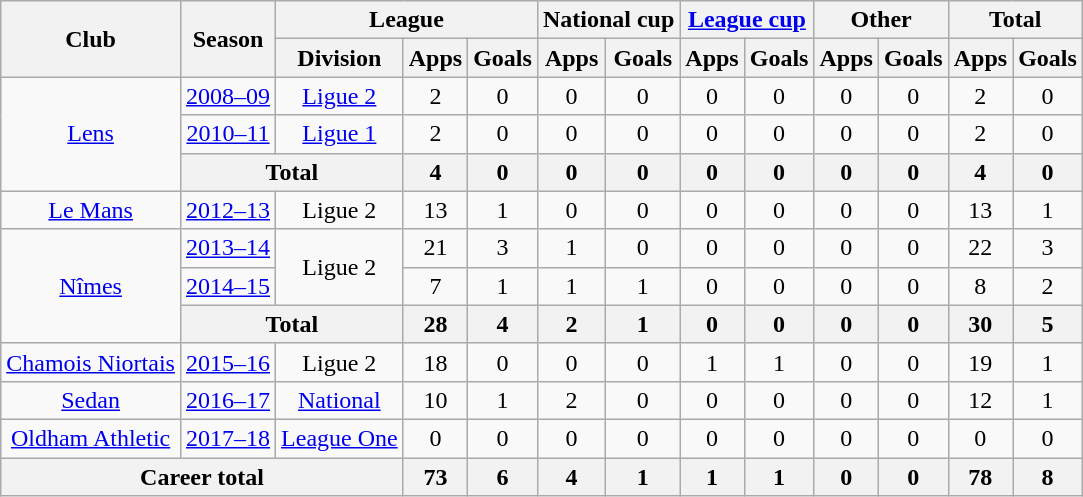<table class="wikitable" style="text-align:center">
<tr>
<th rowspan="2">Club</th>
<th rowspan="2">Season</th>
<th colspan="3">League</th>
<th colspan="2">National cup</th>
<th colspan="2"><a href='#'>League cup</a></th>
<th colspan="2">Other</th>
<th colspan="2">Total</th>
</tr>
<tr>
<th>Division</th>
<th>Apps</th>
<th>Goals</th>
<th>Apps</th>
<th>Goals</th>
<th>Apps</th>
<th>Goals</th>
<th>Apps</th>
<th>Goals</th>
<th>Apps</th>
<th>Goals</th>
</tr>
<tr>
<td rowspan="3"><a href='#'>Lens</a></td>
<td><a href='#'>2008–09</a></td>
<td><a href='#'>Ligue 2</a></td>
<td>2</td>
<td>0</td>
<td>0</td>
<td>0</td>
<td>0</td>
<td>0</td>
<td>0</td>
<td>0</td>
<td>2</td>
<td>0</td>
</tr>
<tr>
<td><a href='#'>2010–11</a></td>
<td><a href='#'>Ligue 1</a></td>
<td>2</td>
<td>0</td>
<td>0</td>
<td>0</td>
<td>0</td>
<td>0</td>
<td>0</td>
<td>0</td>
<td>2</td>
<td>0</td>
</tr>
<tr>
<th colspan="2">Total</th>
<th>4</th>
<th>0</th>
<th>0</th>
<th>0</th>
<th>0</th>
<th>0</th>
<th>0</th>
<th>0</th>
<th>4</th>
<th>0</th>
</tr>
<tr>
<td><a href='#'>Le Mans</a></td>
<td><a href='#'>2012–13</a></td>
<td>Ligue 2</td>
<td>13</td>
<td>1</td>
<td>0</td>
<td>0</td>
<td>0</td>
<td>0</td>
<td>0</td>
<td>0</td>
<td>13</td>
<td>1</td>
</tr>
<tr>
<td rowspan="3"><a href='#'>Nîmes</a></td>
<td><a href='#'>2013–14</a></td>
<td rowspan=2>Ligue 2</td>
<td>21</td>
<td>3</td>
<td>1</td>
<td>0</td>
<td>0</td>
<td>0</td>
<td>0</td>
<td>0</td>
<td>22</td>
<td>3</td>
</tr>
<tr>
<td><a href='#'>2014–15</a></td>
<td>7</td>
<td>1</td>
<td>1</td>
<td>1</td>
<td>0</td>
<td>0</td>
<td>0</td>
<td>0</td>
<td>8</td>
<td>2</td>
</tr>
<tr>
<th colspan="2">Total</th>
<th>28</th>
<th>4</th>
<th>2</th>
<th>1</th>
<th>0</th>
<th>0</th>
<th>0</th>
<th>0</th>
<th>30</th>
<th>5</th>
</tr>
<tr>
<td><a href='#'>Chamois Niortais</a></td>
<td><a href='#'>2015–16</a></td>
<td>Ligue 2</td>
<td>18</td>
<td>0</td>
<td>0</td>
<td>0</td>
<td>1</td>
<td>1</td>
<td>0</td>
<td>0</td>
<td>19</td>
<td>1</td>
</tr>
<tr>
<td><a href='#'>Sedan</a></td>
<td><a href='#'>2016–17</a></td>
<td><a href='#'>National</a></td>
<td>10</td>
<td>1</td>
<td>2</td>
<td>0</td>
<td>0</td>
<td>0</td>
<td>0</td>
<td>0</td>
<td>12</td>
<td>1</td>
</tr>
<tr>
<td><a href='#'>Oldham Athletic</a></td>
<td><a href='#'>2017–18</a></td>
<td><a href='#'>League One</a></td>
<td>0</td>
<td>0</td>
<td>0</td>
<td>0</td>
<td>0</td>
<td>0</td>
<td>0</td>
<td>0</td>
<td>0</td>
<td>0</td>
</tr>
<tr>
<th colspan="3">Career total</th>
<th>73</th>
<th>6</th>
<th>4</th>
<th>1</th>
<th>1</th>
<th>1</th>
<th>0</th>
<th>0</th>
<th>78</th>
<th>8</th>
</tr>
</table>
